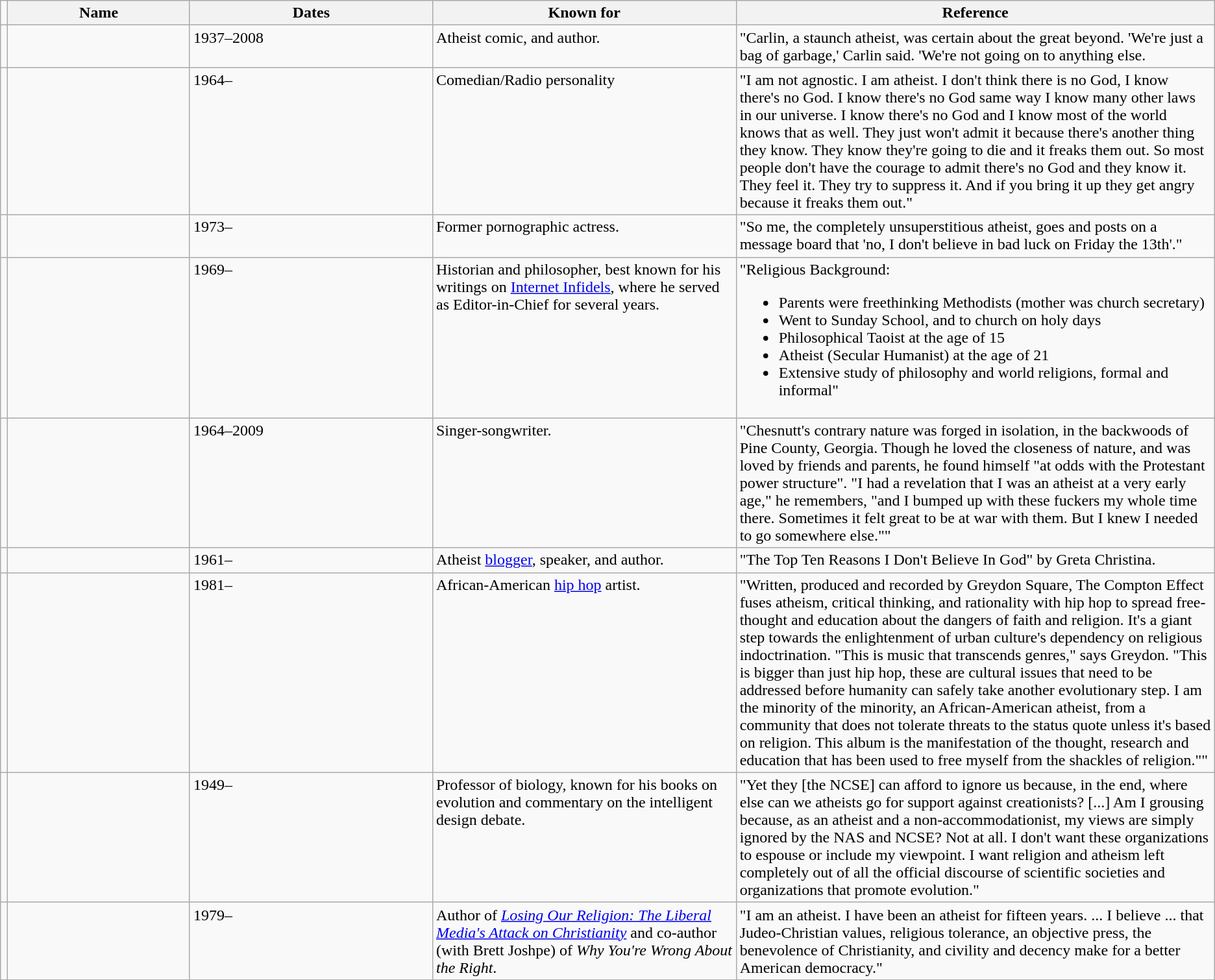<table class="wikitable sortable">
<tr style="vertical-align:top; text-align:left;">
<td></td>
<th style="width:15%;">Name</th>
<th class="unsortable"! style="width:20%;">Dates</th>
<th style="width:25%;">Known for</th>
<th class="unsortable">Reference</th>
</tr>
<tr valign="top">
<td></td>
<td></td>
<td>1937–2008</td>
<td>Atheist comic, and author.</td>
<td>"Carlin, a staunch atheist, was certain about the great beyond. 'We're just a bag of garbage,' Carlin said. 'We're not going on to anything else.</td>
</tr>
<tr valign="top">
<td></td>
<td></td>
<td>1964–</td>
<td>Comedian/Radio personality</td>
<td>"I am not agnostic. I am atheist. I don't think there is no God, I know there's no God. I know there's no God same way I know many other laws in our universe. I know there's no God and I know most of the world knows that as well. They just won't admit it because there's another thing they know. They know they're going to die and it freaks them out. So most people don't have the courage to admit there's no God and they know it. They feel it. They try to suppress it. And if you bring it up they get angry because it freaks them out."</td>
</tr>
<tr valign="top">
<td></td>
<td></td>
<td>1973–</td>
<td>Former pornographic actress.</td>
<td>"So me, the completely unsuperstitious atheist, goes and posts on a message board that 'no, I don't believe in bad luck on Friday the 13th'."</td>
</tr>
<tr valign="top">
<td></td>
<td></td>
<td>1969–</td>
<td>Historian and philosopher, best known for his writings on <a href='#'>Internet Infidels</a>, where he served as Editor-in-Chief for several years.</td>
<td>"Religious Background:<br><ul><li>Parents were freethinking Methodists (mother was church secretary)</li><li>Went to Sunday School, and to church on holy days</li><li>Philosophical Taoist at the age of 15</li><li>Atheist (Secular Humanist) at the age of 21</li><li>Extensive study of philosophy and world religions, formal and informal"</li></ul></td>
</tr>
<tr valign="top">
<td></td>
<td></td>
<td>1964–2009</td>
<td>Singer-songwriter.</td>
<td>"Chesnutt's contrary nature was forged in isolation, in the backwoods of Pine County, Georgia. Though he loved the closeness of nature, and was loved by friends and parents, he found himself "at odds with the Protestant power structure". "I had a revelation that I was an atheist at a very early age," he remembers, "and I bumped up with these fuckers my whole time there. Sometimes it felt great to be at war with them. But I knew I needed to go somewhere else.""</td>
</tr>
<tr valign="top">
<td></td>
<td></td>
<td>1961–</td>
<td>Atheist <a href='#'>blogger</a>, speaker, and author.</td>
<td>"The Top Ten Reasons I Don't Believe In God" by Greta Christina.</td>
</tr>
<tr valign="top">
<td></td>
<td></td>
<td>1981–</td>
<td>African-American <a href='#'>hip hop</a> artist.</td>
<td>"Written, produced and recorded by Greydon Square, The Compton Effect fuses atheism, critical thinking, and rationality with hip hop to spread free-thought and education about the dangers of faith and religion. It's a giant step towards the enlightenment of urban culture's dependency on religious indoctrination. "This is music that transcends genres," says Greydon. "This is bigger than just hip hop, these are cultural issues that need to be addressed before humanity can safely take another evolutionary step. I am the minority of the minority, an African-American atheist, from a community that does not tolerate threats to the status quote unless it's based on religion. This album is the manifestation of the thought, research and education that has been used to free myself from the shackles of religion.""</td>
</tr>
<tr valign="top">
<td></td>
<td></td>
<td>1949–</td>
<td>Professor of biology, known for his books on evolution and commentary on the intelligent design debate.</td>
<td>"Yet they [the NCSE] can afford to ignore us because, in the end, where else can we atheists go for support against creationists? [...] Am I grousing because, as an atheist and a non-accommodationist, my views are simply ignored by the NAS and NCSE?  Not at all.  I don't want these organizations to espouse or include my viewpoint. I want religion and atheism left completely out of all the official discourse of scientific societies and organizations that promote evolution."</td>
</tr>
<tr valign="top">
<td></td>
<td></td>
<td>1979–</td>
<td>Author of <em><a href='#'>Losing Our Religion: The Liberal Media's Attack on Christianity</a></em> and co-author (with Brett Joshpe) of <em>Why You're Wrong About the Right</em>.</td>
<td>"I am an atheist. I have been an atheist for fifteen years. ... I believe ... that Judeo-Christian values, religious tolerance, an objective press, the benevolence of Christianity, and civility and decency make for a better American democracy."</td>
</tr>
</table>
